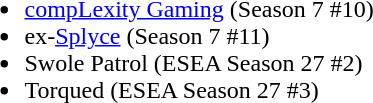<table cellspacing="20">
<tr>
<td valign="top" width="1000px"><br><ul><li><a href='#'>compLexity Gaming</a> (Season 7 #10)</li><li>ex-<a href='#'>Splyce</a> (Season 7 #11)</li><li>Swole Patrol (ESEA Season 27 #2)</li><li>Torqued (ESEA Season 27 #3)</li></ul></td>
</tr>
<tr>
</tr>
</table>
